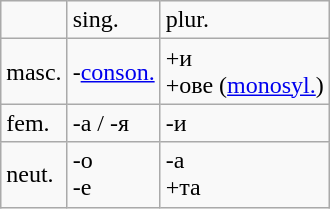<table class="wikitable" align="center">
<tr>
<td></td>
<td>sing.</td>
<td>plur.</td>
</tr>
<tr>
<td>masc.</td>
<td>-<a href='#'>conson.</a></td>
<td>+и<br>+ове (<a href='#'>monosyl.</a>)</td>
</tr>
<tr>
<td>fem.</td>
<td>-а / -я</td>
<td>-и</td>
</tr>
<tr>
<td>neut.</td>
<td>-о<br>-е</td>
<td>-а<br>+та</td>
</tr>
</table>
